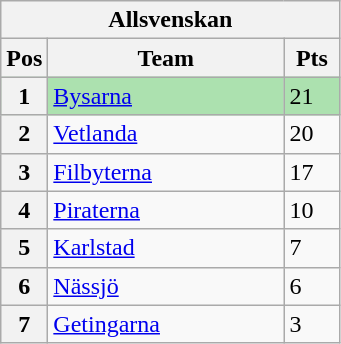<table class="wikitable">
<tr>
<th colspan="3">Allsvenskan</th>
</tr>
<tr>
<th width=20>Pos</th>
<th width=150>Team</th>
<th width=30>Pts</th>
</tr>
<tr style="background:#ACE1AF;">
<th>1</th>
<td><a href='#'>Bysarna</a></td>
<td>21</td>
</tr>
<tr>
<th>2</th>
<td><a href='#'>Vetlanda</a></td>
<td>20</td>
</tr>
<tr>
<th>3</th>
<td><a href='#'>Filbyterna</a></td>
<td>17</td>
</tr>
<tr>
<th>4</th>
<td><a href='#'>Piraterna</a></td>
<td>10</td>
</tr>
<tr>
<th>5</th>
<td><a href='#'>Karlstad</a></td>
<td>7</td>
</tr>
<tr>
<th>6</th>
<td><a href='#'>Nässjö</a></td>
<td>6</td>
</tr>
<tr>
<th>7</th>
<td><a href='#'>Getingarna</a></td>
<td>3</td>
</tr>
</table>
